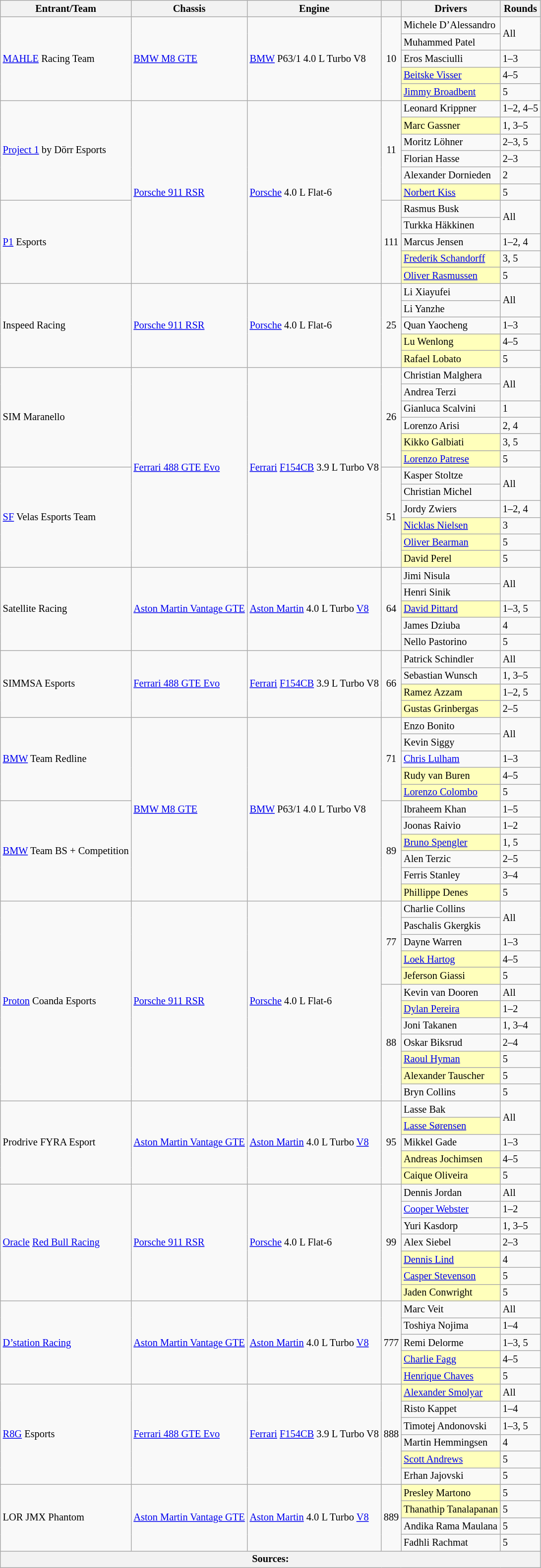<table class="wikitable" style="font-size: 85%;">
<tr>
<th>Entrant/Team</th>
<th>Chassis</th>
<th>Engine</th>
<th></th>
<th>Drivers</th>
<th>Rounds</th>
</tr>
<tr>
<td rowspan="5"> <a href='#'>MAHLE</a> Racing Team</td>
<td rowspan="5"><a href='#'>BMW M8 GTE</a></td>
<td rowspan="5"><a href='#'>BMW</a> P63/1 4.0 L Turbo V8</td>
<td rowspan="5" align="center">10</td>
<td> Michele D’Alessandro</td>
<td rowspan="2">All</td>
</tr>
<tr>
<td> Muhammed Patel</td>
</tr>
<tr>
<td> Eros Masciulli</td>
<td>1–3</td>
</tr>
<tr>
<td style="background:#ffffbb;"> <a href='#'>Beitske Visser</a></td>
<td>4–5</td>
</tr>
<tr>
<td style="background:#ffffbb;"> <a href='#'>Jimmy Broadbent</a></td>
<td>5</td>
</tr>
<tr>
<td rowspan="6"> <a href='#'>Project 1</a> by Dörr Esports</td>
<td rowspan="11"><a href='#'>Porsche 911 RSR</a></td>
<td rowspan="11"><a href='#'>Porsche</a> 4.0 L Flat-6</td>
<td rowspan="6" align="center">11</td>
<td> Leonard Krippner</td>
<td>1–2, 4–5</td>
</tr>
<tr>
<td style="background:#ffffbb;"> Marc Gassner</td>
<td>1, 3–5</td>
</tr>
<tr>
<td> Moritz Löhner</td>
<td>2–3, 5</td>
</tr>
<tr>
<td> Florian Hasse</td>
<td>2–3</td>
</tr>
<tr>
<td> Alexander Dornieden</td>
<td>2</td>
</tr>
<tr>
<td style="background:#ffffbb;"> <a href='#'>Norbert Kiss</a></td>
<td>5</td>
</tr>
<tr>
<td rowspan="5"> <a href='#'>P1</a> Esports</td>
<td rowspan="5" align="center">111</td>
<td> Rasmus Busk</td>
<td rowspan="2">All</td>
</tr>
<tr>
<td> Turkka Häkkinen</td>
</tr>
<tr>
<td> Marcus Jensen</td>
<td>1–2, 4</td>
</tr>
<tr>
<td style="background:#ffffbb;"> <a href='#'>Frederik Schandorff</a></td>
<td>3, 5</td>
</tr>
<tr>
<td style="background:#ffffbb;"> <a href='#'>Oliver Rasmussen</a></td>
<td>5</td>
</tr>
<tr>
<td rowspan="5"> Inspeed Racing</td>
<td rowspan="5"><a href='#'>Porsche 911 RSR</a></td>
<td rowspan="5"><a href='#'>Porsche</a> 4.0 L Flat-6</td>
<td rowspan="5" align="center">25</td>
<td> Li Xiayufei</td>
<td rowspan="2">All</td>
</tr>
<tr>
<td> Li Yanzhe</td>
</tr>
<tr>
<td> Quan Yaocheng</td>
<td>1–3</td>
</tr>
<tr>
<td style="background:#ffffbb;"> Lu Wenlong</td>
<td>4–5</td>
</tr>
<tr>
<td style="background:#ffffbb;"> Rafael Lobato</td>
<td>5</td>
</tr>
<tr>
<td rowspan="6"> SIM Maranello</td>
<td rowspan="12"><a href='#'>Ferrari 488 GTE Evo</a></td>
<td rowspan="12"><a href='#'>Ferrari</a> <a href='#'>F154CB</a> 3.9 L Turbo V8</td>
<td rowspan="6" align="center">26</td>
<td> Christian Malghera</td>
<td rowspan="2">All</td>
</tr>
<tr>
<td> Andrea Terzi</td>
</tr>
<tr>
<td> Gianluca Scalvini</td>
<td>1</td>
</tr>
<tr>
<td> Lorenzo Arisi</td>
<td>2, 4</td>
</tr>
<tr>
<td style="background:#ffffbb;"> Kikko Galbiati</td>
<td>3, 5</td>
</tr>
<tr>
<td style="background:#ffffbb;"> <a href='#'>Lorenzo Patrese</a></td>
<td>5</td>
</tr>
<tr>
<td rowspan="6"> <a href='#'>SF</a> Velas Esports Team</td>
<td rowspan="6" align="center">51</td>
<td> Kasper Stoltze</td>
<td rowspan="2">All</td>
</tr>
<tr>
<td> Christian Michel</td>
</tr>
<tr>
<td> Jordy Zwiers</td>
<td>1–2, 4</td>
</tr>
<tr>
<td style="background:#ffffbb;"> <a href='#'>Nicklas Nielsen</a></td>
<td>3</td>
</tr>
<tr>
<td style="background:#ffffbb;"> <a href='#'>Oliver Bearman</a></td>
<td>5</td>
</tr>
<tr>
<td style="background:#ffffbb;"> David Perel</td>
<td>5</td>
</tr>
<tr>
<td rowspan="5"> Satellite Racing</td>
<td rowspan="5"><a href='#'>Aston Martin Vantage GTE</a></td>
<td rowspan="5"><a href='#'>Aston Martin</a> 4.0 L Turbo <a href='#'>V8</a></td>
<td rowspan="5" align="center">64</td>
<td> Jimi Nisula</td>
<td rowspan="2">All</td>
</tr>
<tr>
<td> Henri Sinik</td>
</tr>
<tr>
<td style="background:#ffffbb;"> <a href='#'>David Pittard</a></td>
<td>1–3, 5</td>
</tr>
<tr>
<td> James Dziuba</td>
<td>4</td>
</tr>
<tr>
<td> Nello Pastorino</td>
<td>5</td>
</tr>
<tr>
<td rowspan="4"> SIMMSA Esports</td>
<td rowspan="4"><a href='#'>Ferrari 488 GTE Evo</a></td>
<td rowspan="4"><a href='#'>Ferrari</a> <a href='#'>F154CB</a> 3.9 L Turbo V8</td>
<td rowspan="4" align="center">66</td>
<td> Patrick Schindler</td>
<td>All</td>
</tr>
<tr>
<td> Sebastian Wunsch</td>
<td>1, 3–5</td>
</tr>
<tr>
<td style="background:#ffffbb;"> Ramez Azzam</td>
<td>1–2, 5</td>
</tr>
<tr>
<td style="background:#ffffbb;"> Gustas Grinbergas</td>
<td>2–5</td>
</tr>
<tr>
<td rowspan="5"> <a href='#'>BMW</a> Team Redline</td>
<td rowspan="11"><a href='#'>BMW M8 GTE</a></td>
<td rowspan="11"><a href='#'>BMW</a> P63/1 4.0 L Turbo V8</td>
<td rowspan="5" align="center">71</td>
<td> Enzo Bonito</td>
<td rowspan="2">All</td>
</tr>
<tr>
<td> Kevin Siggy</td>
</tr>
<tr>
<td> <a href='#'>Chris Lulham</a></td>
<td>1–3</td>
</tr>
<tr>
<td style="background:#ffffbb;"> Rudy van Buren</td>
<td>4–5</td>
</tr>
<tr>
<td style="background:#ffffbb;"> <a href='#'>Lorenzo Colombo</a></td>
<td>5</td>
</tr>
<tr>
<td rowspan="6"> <a href='#'>BMW</a> Team BS + Competition</td>
<td rowspan="6" align="center">89</td>
<td> Ibraheem Khan</td>
<td>1–5</td>
</tr>
<tr>
<td> Joonas Raivio</td>
<td>1–2</td>
</tr>
<tr>
<td style="background:#ffffbb;"> <a href='#'>Bruno Spengler</a></td>
<td>1, 5</td>
</tr>
<tr>
<td> Alen Terzic</td>
<td>2–5</td>
</tr>
<tr>
<td> Ferris Stanley</td>
<td>3–4</td>
</tr>
<tr>
<td style="background:#ffffbb;"> Phillippe Denes</td>
<td>5</td>
</tr>
<tr>
<td rowspan="12"> <a href='#'>Proton</a> Coanda Esports</td>
<td rowspan="12"><a href='#'>Porsche 911 RSR</a></td>
<td rowspan="12"><a href='#'>Porsche</a> 4.0 L Flat-6</td>
<td rowspan="5" align="center">77</td>
<td> Charlie Collins</td>
<td rowspan="2">All</td>
</tr>
<tr>
<td> Paschalis Gkergkis</td>
</tr>
<tr>
<td> Dayne Warren</td>
<td>1–3</td>
</tr>
<tr>
<td style="background:#ffffbb;"> <a href='#'>Loek Hartog</a></td>
<td>4–5</td>
</tr>
<tr>
<td style="background:#ffffbb;"> Jeferson Giassi</td>
<td>5</td>
</tr>
<tr>
<td rowspan="7" align="center">88</td>
<td> Kevin van Dooren</td>
<td>All</td>
</tr>
<tr>
<td style="background:#ffffbb;"> <a href='#'>Dylan Pereira</a></td>
<td>1–2</td>
</tr>
<tr>
<td> Joni Takanen</td>
<td>1, 3–4</td>
</tr>
<tr>
<td> Oskar Biksrud</td>
<td>2–4</td>
</tr>
<tr>
<td style="background:#ffffbb;"> <a href='#'>Raoul Hyman</a></td>
<td>5</td>
</tr>
<tr>
<td style="background:#ffffbb;"> Alexander Tauscher</td>
<td>5</td>
</tr>
<tr>
<td> Bryn Collins</td>
<td>5</td>
</tr>
<tr>
<td rowspan="5"> Prodrive FYRA Esport</td>
<td rowspan="5"><a href='#'>Aston Martin Vantage GTE</a></td>
<td rowspan="5"><a href='#'>Aston Martin</a> 4.0 L Turbo <a href='#'>V8</a></td>
<td rowspan="5" align="center">95</td>
<td> Lasse Bak</td>
<td rowspan="2">All</td>
</tr>
<tr>
<td style="background:#ffffbb;"> <a href='#'>Lasse Sørensen</a></td>
</tr>
<tr>
<td> Mikkel Gade</td>
<td>1–3</td>
</tr>
<tr>
<td style="background:#ffffbb;"> Andreas Jochimsen</td>
<td>4–5</td>
</tr>
<tr>
<td style="background:#ffffbb;"> Caique Oliveira</td>
<td>5</td>
</tr>
<tr>
<td rowspan="7"> <a href='#'>Oracle</a> <a href='#'>Red Bull Racing</a></td>
<td rowspan="7"><a href='#'>Porsche 911 RSR</a></td>
<td rowspan="7"><a href='#'>Porsche</a> 4.0 L Flat-6</td>
<td rowspan="7" align="center">99</td>
<td> Dennis Jordan</td>
<td>All</td>
</tr>
<tr>
<td> <a href='#'>Cooper Webster</a></td>
<td>1–2</td>
</tr>
<tr>
<td> Yuri Kasdorp</td>
<td>1, 3–5</td>
</tr>
<tr>
<td> Alex Siebel</td>
<td>2–3</td>
</tr>
<tr>
<td style="background:#ffffbb;"> <a href='#'>Dennis Lind</a></td>
<td>4</td>
</tr>
<tr>
<td style="background:#ffffbb;"> <a href='#'>Casper Stevenson</a></td>
<td>5</td>
</tr>
<tr>
<td style="background:#ffffbb;"> Jaden Conwright</td>
<td>5</td>
</tr>
<tr>
<td rowspan="5"> <a href='#'>D’station Racing</a></td>
<td rowspan="5"><a href='#'>Aston Martin Vantage GTE</a></td>
<td rowspan="5"><a href='#'>Aston Martin</a> 4.0 L Turbo <a href='#'>V8</a></td>
<td rowspan="5" align="center">777</td>
<td> Marc Veit</td>
<td>All</td>
</tr>
<tr>
<td> Toshiya Nojima</td>
<td>1–4</td>
</tr>
<tr>
<td> Remi Delorme</td>
<td>1–3, 5</td>
</tr>
<tr>
<td style="background:#ffffbb;"> <a href='#'>Charlie Fagg</a></td>
<td>4–5</td>
</tr>
<tr>
<td style="background:#ffffbb;"> <a href='#'>Henrique Chaves</a></td>
<td>5</td>
</tr>
<tr>
<td rowspan="6"> <a href='#'>R8G</a> Esports</td>
<td rowspan="6"><a href='#'>Ferrari 488 GTE Evo</a></td>
<td rowspan="6"><a href='#'>Ferrari</a> <a href='#'>F154CB</a> 3.9 L Turbo V8</td>
<td rowspan="6" align="center">888</td>
<td style="background:#ffffbb;"><a href='#'>Alexander Smolyar</a></td>
<td>All</td>
</tr>
<tr>
<td> Risto Kappet</td>
<td>1–4</td>
</tr>
<tr>
<td> Timotej Andonovski</td>
<td>1–3, 5</td>
</tr>
<tr>
<td> Martin Hemmingsen</td>
<td>4</td>
</tr>
<tr>
<td style="background:#ffffbb;"> <a href='#'>Scott Andrews</a></td>
<td>5</td>
</tr>
<tr>
<td> Erhan Jajovski</td>
<td>5</td>
</tr>
<tr>
<td rowspan="4"> LOR JMX Phantom</td>
<td rowspan="4"><a href='#'>Aston Martin Vantage GTE</a></td>
<td rowspan="4"><a href='#'>Aston Martin</a> 4.0 L Turbo <a href='#'>V8</a></td>
<td rowspan="4" align="center">889</td>
<td style="background:#ffffbb;"> Presley Martono</td>
<td>5</td>
</tr>
<tr>
<td style="background:#ffffbb;"> Thanathip Tanalapanan</td>
<td>5</td>
</tr>
<tr>
<td> Andika Rama Maulana</td>
<td>5</td>
</tr>
<tr>
<td> Fadhli Rachmat</td>
<td>5</td>
</tr>
<tr>
<th colspan="9">Sources:</th>
</tr>
</table>
